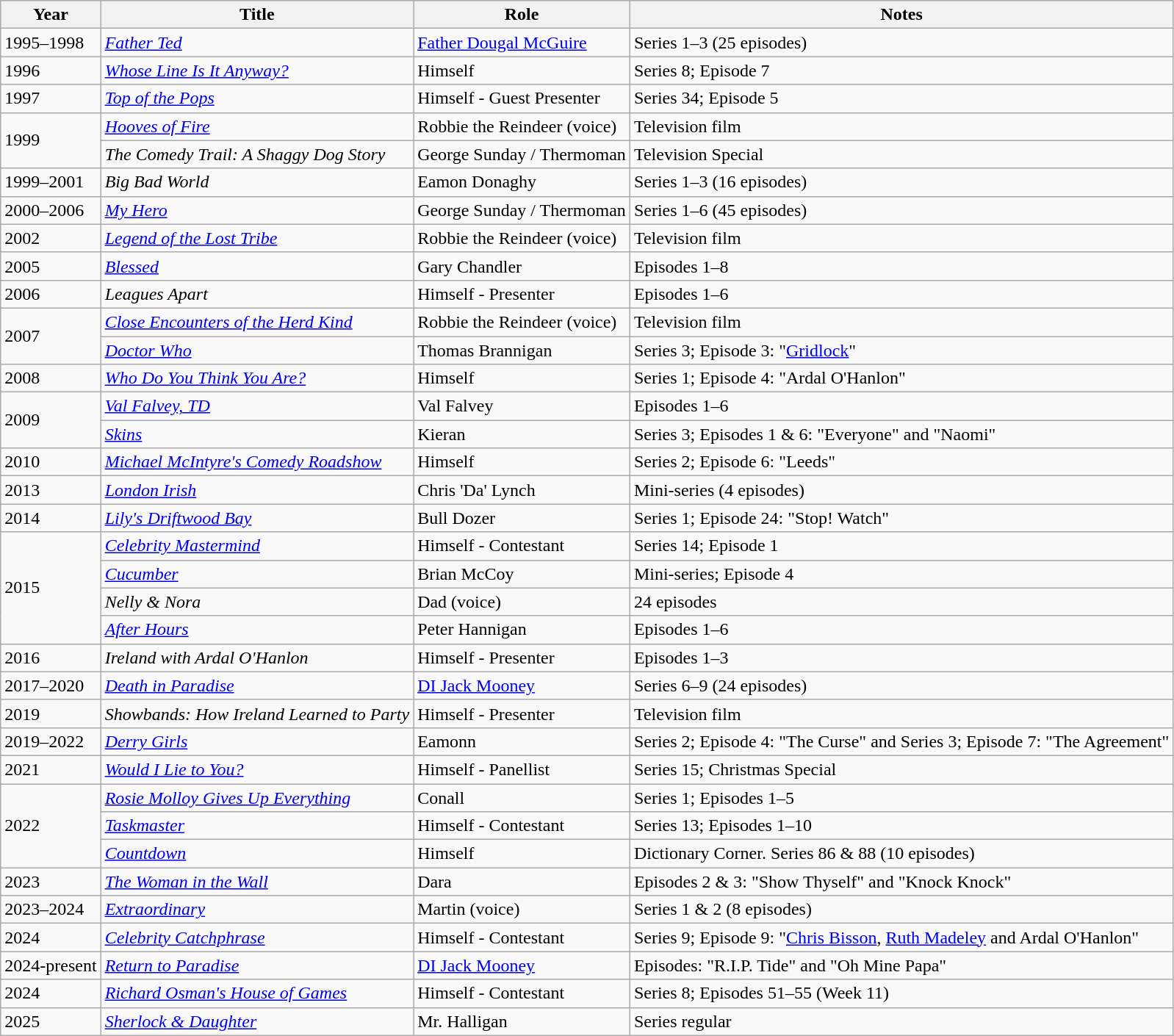<table class="wikitable sortable">
<tr>
<th>Year</th>
<th>Title</th>
<th>Role</th>
<th>Notes</th>
</tr>
<tr>
<td>1995–1998</td>
<td><em><a href='#'>Father Ted</a></em></td>
<td><a href='#'>Father Dougal McGuire</a></td>
<td>Series 1–3 (25 episodes)</td>
</tr>
<tr>
<td>1996</td>
<td><em><a href='#'>Whose Line Is It Anyway?</a></em></td>
<td>Himself</td>
<td>Series 8; Episode 7</td>
</tr>
<tr>
<td>1997</td>
<td><em><a href='#'>Top of the Pops</a></em></td>
<td>Himself - Guest Presenter</td>
<td>Series 34; Episode 5</td>
</tr>
<tr>
<td rowspan="2">1999</td>
<td><em><a href='#'>Hooves of Fire</a></em></td>
<td>Robbie the Reindeer (voice)</td>
<td>Television film</td>
</tr>
<tr>
<td><em>The Comedy Trail: A Shaggy Dog Story</em></td>
<td>George Sunday / Thermoman</td>
<td>Television Special</td>
</tr>
<tr>
<td>1999–2001</td>
<td><em>Big Bad World</em></td>
<td>Eamon Donaghy</td>
<td>Series 1–3 (16 episodes)</td>
</tr>
<tr>
<td>2000–2006</td>
<td><em><a href='#'>My Hero</a></em></td>
<td>George Sunday / Thermoman</td>
<td>Series 1–6 (45 episodes)</td>
</tr>
<tr>
<td>2002</td>
<td><em><a href='#'>Legend of the Lost Tribe</a></em></td>
<td>Robbie the Reindeer (voice)</td>
<td>Television film</td>
</tr>
<tr>
<td>2005</td>
<td><em><a href='#'>Blessed</a></em></td>
<td>Gary Chandler</td>
<td>Episodes 1–8</td>
</tr>
<tr>
<td>2006</td>
<td><em>Leagues Apart</em></td>
<td>Himself - Presenter</td>
<td>Episodes 1–6</td>
</tr>
<tr>
<td rowspan="2">2007</td>
<td><em><a href='#'>Close Encounters of the Herd Kind</a></em></td>
<td>Robbie the Reindeer (voice)</td>
<td>Television film</td>
</tr>
<tr>
<td><em><a href='#'>Doctor Who</a></em></td>
<td>Thomas Brannigan</td>
<td>Series 3; Episode 3: "<a href='#'>Gridlock</a>"</td>
</tr>
<tr>
<td>2008</td>
<td><em><a href='#'>Who Do You Think You Are?</a></em></td>
<td>Himself</td>
<td>Series 1; Episode 4: "Ardal O'Hanlon"</td>
</tr>
<tr>
<td rowspan="2">2009</td>
<td><em><a href='#'>Val Falvey, TD</a></em></td>
<td>Val Falvey</td>
<td>Episodes 1–6</td>
</tr>
<tr>
<td><em><a href='#'>Skins</a></em></td>
<td>Kieran</td>
<td>Series 3; Episodes 1 & 6: "Everyone" and "Naomi"</td>
</tr>
<tr>
<td>2010</td>
<td><em><a href='#'>Michael McIntyre's Comedy Roadshow</a></em></td>
<td>Himself</td>
<td>Series 2; Episode 6: "Leeds"</td>
</tr>
<tr>
<td>2013</td>
<td><em><a href='#'>London Irish</a></em></td>
<td>Chris 'Da' Lynch</td>
<td>Mini-series (4 episodes)</td>
</tr>
<tr>
<td>2014</td>
<td><em><a href='#'>Lily's Driftwood Bay</a></em></td>
<td>Bull Dozer</td>
<td>Series 1; Episode 24: "Stop! Watch"</td>
</tr>
<tr>
<td rowspan="4">2015</td>
<td><em><a href='#'>Celebrity Mastermind</a></em></td>
<td>Himself - Contestant</td>
<td>Series 14; Episode 1</td>
</tr>
<tr>
<td><em><a href='#'>Cucumber</a></em></td>
<td>Brian McCoy</td>
<td>Mini-series; Episode 4</td>
</tr>
<tr>
<td><em>Nelly & Nora</em></td>
<td>Dad (voice)</td>
<td>24 episodes</td>
</tr>
<tr>
<td><em><a href='#'>After Hours</a></em></td>
<td>Peter Hannigan</td>
<td>Episodes 1–6</td>
</tr>
<tr>
<td>2016</td>
<td><em>Ireland with Ardal O'Hanlon</em></td>
<td>Himself - Presenter</td>
<td>Episodes 1–3</td>
</tr>
<tr>
<td>2017–2020</td>
<td><em><a href='#'>Death in Paradise</a></em></td>
<td><a href='#'>DI Jack Mooney</a></td>
<td>Series 6–9 (24 episodes)</td>
</tr>
<tr>
<td>2019</td>
<td><em>Showbands: How Ireland Learned to Party</em></td>
<td>Himself - Presenter</td>
<td>Television film</td>
</tr>
<tr>
<td>2019–2022</td>
<td><em><a href='#'>Derry Girls</a></em></td>
<td>Eamonn</td>
<td>Series 2; Episode 4: "The Curse" and Series 3; Episode 7: "The Agreement"</td>
</tr>
<tr>
<td>2021</td>
<td><em><a href='#'>Would I Lie to You?</a></em></td>
<td>Himself - Panellist</td>
<td>Series 15; Christmas Special</td>
</tr>
<tr>
<td rowspan="3">2022</td>
<td><em><a href='#'>Rosie Molloy Gives Up Everything</a></em></td>
<td>Conall</td>
<td>Series 1; Episodes 1–5</td>
</tr>
<tr>
<td><em><a href='#'>Taskmaster</a></em></td>
<td>Himself - Contestant</td>
<td>Series 13; Episodes 1–10</td>
</tr>
<tr>
<td><em><a href='#'>Countdown</a></em></td>
<td>Himself</td>
<td>Dictionary Corner. Series 86 & 88 (10 episodes)</td>
</tr>
<tr>
<td>2023</td>
<td><em><a href='#'>The Woman in the Wall</a></em></td>
<td>Dara</td>
<td>Episodes 2 & 3: "Show Thyself" and "Knock Knock"</td>
</tr>
<tr>
<td>2023–2024</td>
<td><em><a href='#'>Extraordinary</a></em></td>
<td>Martin (voice)</td>
<td>Series 1 & 2 (8 episodes)</td>
</tr>
<tr>
<td>2024</td>
<td><em><a href='#'>Celebrity Catchphrase</a></em></td>
<td>Himself - Contestant</td>
<td>Series 9; Episode 9: "<a href='#'>Chris Bisson</a>, <a href='#'>Ruth Madeley</a> and Ardal O'Hanlon"</td>
</tr>
<tr>
<td>2024-present</td>
<td><em><a href='#'>Return to Paradise</a></em></td>
<td><a href='#'>DI Jack Mooney</a></td>
<td>Episodes: "R.I.P. Tide" and "Oh Mine Papa"</td>
</tr>
<tr>
<td>2024</td>
<td><em><a href='#'>Richard Osman's House of Games</a></em></td>
<td>Himself - Contestant</td>
<td>Series 8; Episodes 51–55 (Week 11)</td>
</tr>
<tr>
<td>2025</td>
<td><em><a href='#'>Sherlock & Daughter</a></em></td>
<td>Mr. Halligan</td>
<td>Series regular</td>
</tr>
</table>
